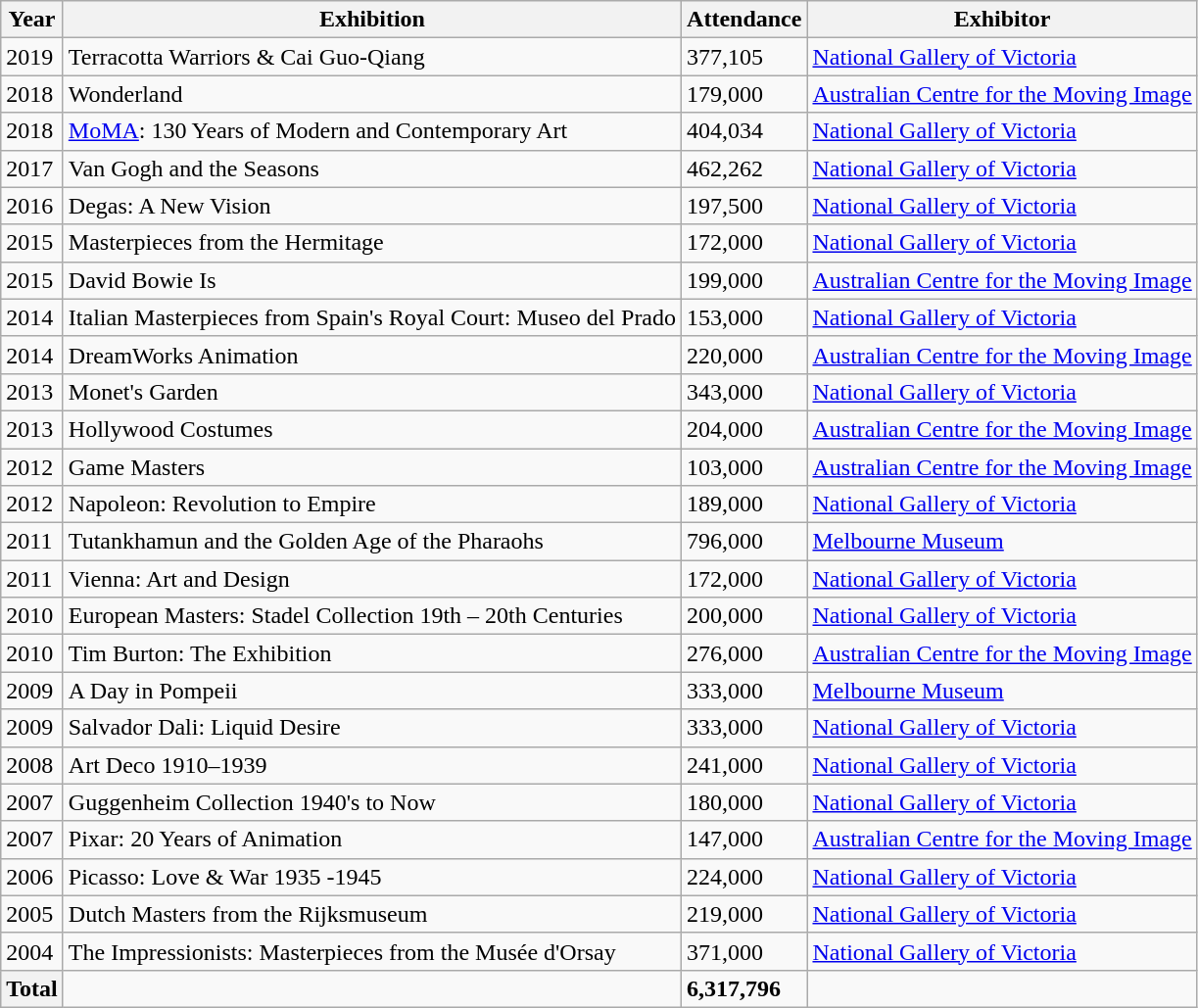<table class="wikitable sortable">
<tr>
<th>Year</th>
<th>Exhibition</th>
<th data-sort-type = "number">Attendance</th>
<th>Exhibitor</th>
</tr>
<tr>
<td>2019</td>
<td>Terracotta Warriors & Cai Guo-Qiang</td>
<td>377,105</td>
<td><a href='#'>National Gallery of Victoria</a></td>
</tr>
<tr>
<td>2018</td>
<td>Wonderland</td>
<td>179,000</td>
<td><a href='#'>Australian Centre for the Moving Image</a></td>
</tr>
<tr>
<td>2018</td>
<td><a href='#'>MoMA</a>: 130 Years of Modern and Contemporary Art</td>
<td>404,034</td>
<td><a href='#'>National Gallery of Victoria</a></td>
</tr>
<tr>
<td>2017</td>
<td>Van Gogh and the Seasons</td>
<td>462,262</td>
<td><a href='#'>National Gallery of Victoria</a></td>
</tr>
<tr>
<td>2016</td>
<td>Degas: A New Vision</td>
<td>197,500</td>
<td><a href='#'>National Gallery of Victoria</a></td>
</tr>
<tr>
<td>2015</td>
<td>Masterpieces from the Hermitage</td>
<td>172,000</td>
<td><a href='#'>National Gallery of Victoria</a></td>
</tr>
<tr>
<td>2015</td>
<td>David Bowie Is</td>
<td>199,000</td>
<td><a href='#'>Australian Centre for the Moving Image</a></td>
</tr>
<tr>
<td>2014</td>
<td>Italian Masterpieces from Spain's Royal Court: Museo del Prado</td>
<td>153,000</td>
<td><a href='#'>National Gallery of Victoria</a></td>
</tr>
<tr>
<td>2014</td>
<td>DreamWorks Animation</td>
<td>220,000</td>
<td><a href='#'>Australian Centre for the Moving Image</a></td>
</tr>
<tr>
<td>2013</td>
<td>Monet's Garden</td>
<td>343,000</td>
<td><a href='#'>National Gallery of Victoria</a></td>
</tr>
<tr>
<td>2013</td>
<td>Hollywood Costumes</td>
<td>204,000</td>
<td><a href='#'>Australian Centre for the Moving Image</a></td>
</tr>
<tr>
<td>2012</td>
<td>Game Masters</td>
<td>103,000</td>
<td><a href='#'>Australian Centre for the Moving Image</a></td>
</tr>
<tr>
<td>2012</td>
<td>Napoleon: Revolution to Empire</td>
<td>189,000</td>
<td><a href='#'>National Gallery of Victoria</a></td>
</tr>
<tr>
<td>2011</td>
<td>Tutankhamun and the Golden Age of the Pharaohs</td>
<td>796,000</td>
<td><a href='#'>Melbourne Museum</a></td>
</tr>
<tr>
<td>2011</td>
<td>Vienna: Art and Design</td>
<td>172,000</td>
<td><a href='#'>National Gallery of Victoria</a></td>
</tr>
<tr>
<td>2010</td>
<td>European Masters: Stadel Collection 19th – 20th Centuries</td>
<td>200,000</td>
<td><a href='#'>National Gallery of Victoria</a></td>
</tr>
<tr>
<td>2010</td>
<td>Tim Burton: The Exhibition</td>
<td>276,000</td>
<td><a href='#'>Australian Centre for the Moving Image</a></td>
</tr>
<tr>
<td>2009</td>
<td>A Day in Pompeii</td>
<td>333,000</td>
<td><a href='#'>Melbourne Museum</a></td>
</tr>
<tr>
<td>2009</td>
<td>Salvador Dali: Liquid Desire</td>
<td>333,000</td>
<td><a href='#'>National Gallery of Victoria</a></td>
</tr>
<tr>
<td>2008</td>
<td>Art Deco 1910–1939</td>
<td>241,000</td>
<td><a href='#'>National Gallery of Victoria</a></td>
</tr>
<tr>
<td>2007</td>
<td>Guggenheim Collection 1940's to Now</td>
<td>180,000</td>
<td><a href='#'>National Gallery of Victoria</a></td>
</tr>
<tr>
<td>2007</td>
<td>Pixar: 20 Years of Animation</td>
<td>147,000</td>
<td><a href='#'>Australian Centre for the Moving Image</a></td>
</tr>
<tr>
<td>2006</td>
<td>Picasso: Love & War 1935 -1945</td>
<td>224,000</td>
<td><a href='#'>National Gallery of Victoria</a></td>
</tr>
<tr>
<td>2005</td>
<td>Dutch Masters from the Rijksmuseum</td>
<td>219,000</td>
<td><a href='#'>National Gallery of Victoria</a></td>
</tr>
<tr>
<td>2004</td>
<td>The Impressionists: Masterpieces from the Musée d'Orsay</td>
<td>371,000</td>
<td><a href='#'>National Gallery of Victoria</a></td>
</tr>
<tr>
<th>Total</th>
<td></td>
<td><strong>6,317,796</strong></td>
<td></td>
</tr>
</table>
